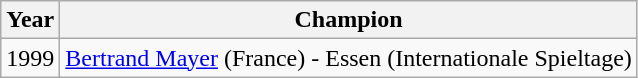<table class="wikitable">
<tr>
<th>Year</th>
<th>Champion</th>
</tr>
<tr>
<td>1999</td>
<td><a href='#'>Bertrand Mayer</a> (France) - Essen (Internationale Spieltage)</td>
</tr>
</table>
